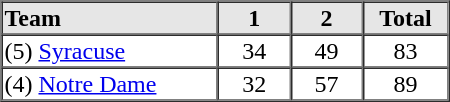<table border=1 cellspacing=0 width=300 style="margin-left:3em;">
<tr style="text-align:center; background-color:#e6e6e6;">
<th align=left width=30%>Team</th>
<th width=10%>1</th>
<th width=10%>2</th>
<th width=10%>Total</th>
</tr>
<tr style="text-align:center;">
<td align=left>(5) <a href='#'>Syracuse</a></td>
<td>34</td>
<td>49</td>
<td>83</td>
</tr>
<tr style="text-align:center;">
<td align=left>(4) <a href='#'>Notre Dame</a></td>
<td>32</td>
<td>57</td>
<td>89</td>
</tr>
<tr style="text-align:center;">
</tr>
</table>
